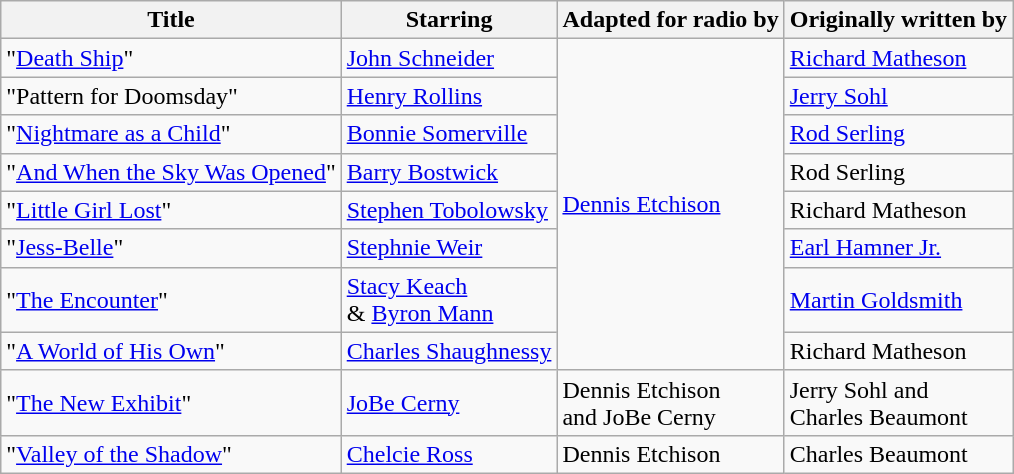<table class="wikitable">
<tr>
<th>Title</th>
<th>Starring</th>
<th>Adapted for radio by</th>
<th>Originally written by</th>
</tr>
<tr>
<td>"<a href='#'>Death Ship</a>"</td>
<td><a href='#'>John Schneider</a></td>
<td rowspan="8"><a href='#'>Dennis Etchison</a></td>
<td><a href='#'>Richard Matheson</a></td>
</tr>
<tr>
<td>"Pattern for Doomsday"</td>
<td><a href='#'>Henry Rollins</a></td>
<td><a href='#'>Jerry Sohl</a></td>
</tr>
<tr>
<td>"<a href='#'>Nightmare as a Child</a>"</td>
<td><a href='#'>Bonnie Somerville</a></td>
<td><a href='#'>Rod Serling</a></td>
</tr>
<tr>
<td>"<a href='#'>And When the Sky Was Opened</a>"</td>
<td><a href='#'>Barry Bostwick</a></td>
<td>Rod Serling</td>
</tr>
<tr>
<td>"<a href='#'>Little Girl Lost</a>"</td>
<td><a href='#'>Stephen Tobolowsky</a></td>
<td>Richard Matheson</td>
</tr>
<tr>
<td>"<a href='#'>Jess-Belle</a>"</td>
<td><a href='#'>Stephnie Weir</a></td>
<td><a href='#'>Earl Hamner Jr.</a></td>
</tr>
<tr>
<td>"<a href='#'>The Encounter</a>"</td>
<td><a href='#'>Stacy Keach</a><br>& <a href='#'>Byron Mann</a></td>
<td><a href='#'>Martin Goldsmith</a></td>
</tr>
<tr>
<td>"<a href='#'>A World of His Own</a>"</td>
<td><a href='#'>Charles Shaughnessy</a></td>
<td>Richard Matheson</td>
</tr>
<tr>
<td>"<a href='#'>The New Exhibit</a>"</td>
<td><a href='#'>JoBe Cerny</a></td>
<td>Dennis Etchison<br>and JoBe Cerny</td>
<td>Jerry Sohl and<br>Charles Beaumont</td>
</tr>
<tr>
<td>"<a href='#'>Valley of the Shadow</a>"</td>
<td><a href='#'>Chelcie Ross</a></td>
<td>Dennis Etchison</td>
<td>Charles Beaumont</td>
</tr>
</table>
